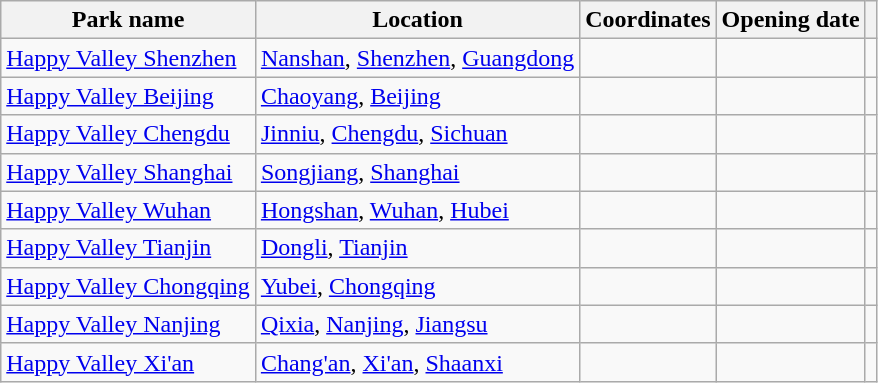<table class="wikitable sortable">
<tr>
<th>Park name</th>
<th>Location</th>
<th>Coordinates</th>
<th>Opening date</th>
<th class="unsortable"></th>
</tr>
<tr>
<td><a href='#'>Happy Valley Shenzhen</a></td>
<td><a href='#'>Nanshan</a>, <a href='#'>Shenzhen</a>, <a href='#'>Guangdong</a></td>
<td></td>
<td></td>
<td></td>
</tr>
<tr>
<td><a href='#'>Happy Valley Beijing</a></td>
<td><a href='#'>Chaoyang</a>, <a href='#'>Beijing</a></td>
<td></td>
<td></td>
<td></td>
</tr>
<tr>
<td><a href='#'>Happy Valley Chengdu</a></td>
<td><a href='#'>Jinniu</a>, <a href='#'>Chengdu</a>, <a href='#'>Sichuan</a></td>
<td></td>
<td></td>
<td></td>
</tr>
<tr>
<td><a href='#'>Happy Valley Shanghai</a></td>
<td><a href='#'>Songjiang</a>, <a href='#'>Shanghai</a></td>
<td></td>
<td></td>
<td></td>
</tr>
<tr>
<td><a href='#'>Happy Valley Wuhan</a></td>
<td><a href='#'>Hongshan</a>, <a href='#'>Wuhan</a>, <a href='#'>Hubei</a></td>
<td></td>
<td></td>
<td></td>
</tr>
<tr>
<td><a href='#'>Happy Valley Tianjin</a></td>
<td><a href='#'>Dongli</a>, <a href='#'>Tianjin</a></td>
<td></td>
<td></td>
<td></td>
</tr>
<tr>
<td><a href='#'>Happy Valley Chongqing</a></td>
<td><a href='#'>Yubei</a>, <a href='#'>Chongqing</a></td>
<td></td>
<td></td>
<td></td>
</tr>
<tr>
<td><a href='#'>Happy Valley Nanjing</a></td>
<td><a href='#'>Qixia</a>, <a href='#'>Nanjing</a>, <a href='#'>Jiangsu</a></td>
<td></td>
<td></td>
<td></td>
</tr>
<tr>
<td><a href='#'>Happy Valley Xi'an</a></td>
<td><a href='#'>Chang'an</a>, <a href='#'>Xi'an</a>, <a href='#'>Shaanxi</a></td>
<td></td>
<td></td>
<td></td>
</tr>
</table>
